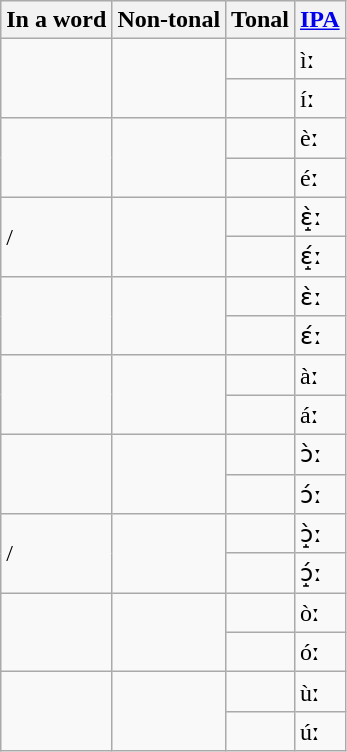<table class="wikitable">
<tr>
<th>In a word</th>
<th>Non-tonal</th>
<th>Tonal</th>
<th><a href='#'>IPA</a></th>
</tr>
<tr>
<td rowspan="2"></td>
<td rowspan="2"></td>
<td></td>
<td>ìː</td>
</tr>
<tr>
<td></td>
<td>íː</td>
</tr>
<tr>
<td rowspan="2"></td>
<td rowspan="2"></td>
<td></td>
<td>èː</td>
</tr>
<tr>
<td></td>
<td>éː</td>
</tr>
<tr>
<td rowspan="2"> / </td>
<td rowspan="2"></td>
<td></td>
<td>ɛ̝̀ː</td>
</tr>
<tr>
<td></td>
<td>ɛ̝́ː</td>
</tr>
<tr>
<td rowspan="2"></td>
<td rowspan="2"></td>
<td></td>
<td>ɛ̀ː</td>
</tr>
<tr>
<td></td>
<td>ɛ́ː</td>
</tr>
<tr>
<td rowspan="2"></td>
<td rowspan="2"></td>
<td></td>
<td>àː</td>
</tr>
<tr>
<td></td>
<td>áː</td>
</tr>
<tr>
<td rowspan="2"></td>
<td rowspan="2"></td>
<td></td>
<td>ɔ̀ː</td>
</tr>
<tr>
<td></td>
<td>ɔ́ː</td>
</tr>
<tr>
<td rowspan="2"> / </td>
<td rowspan="2"></td>
<td></td>
<td>ɔ̝̀ː</td>
</tr>
<tr>
<td></td>
<td>ɔ̝́ː</td>
</tr>
<tr>
<td rowspan="2"></td>
<td rowspan="2"></td>
<td></td>
<td>òː</td>
</tr>
<tr>
<td></td>
<td>óː</td>
</tr>
<tr>
<td rowspan="2"></td>
<td rowspan="2"></td>
<td></td>
<td>ùː</td>
</tr>
<tr>
<td></td>
<td>úː</td>
</tr>
</table>
